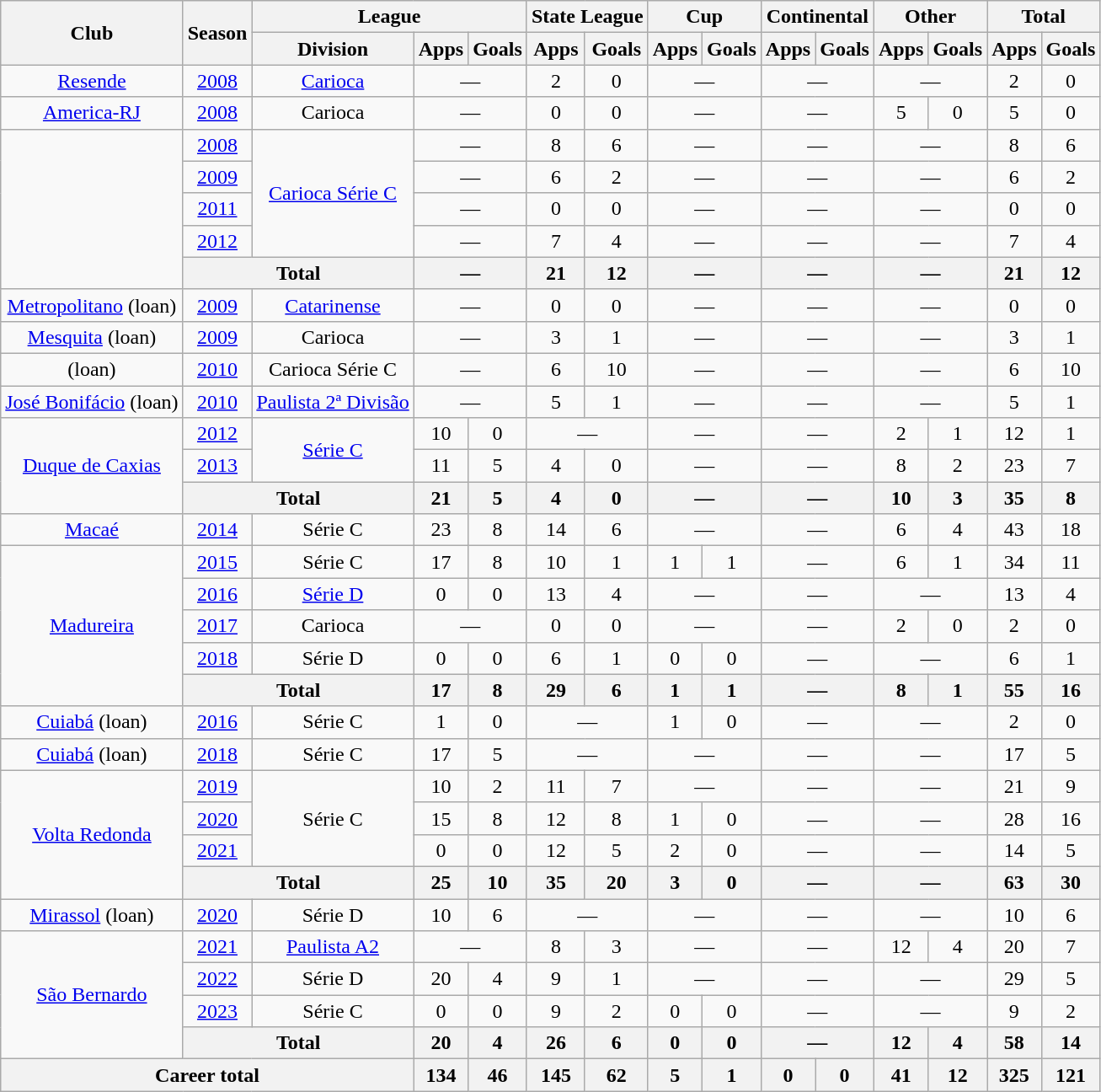<table class="wikitable" style="text-align: center;">
<tr>
<th rowspan="2">Club</th>
<th rowspan="2">Season</th>
<th colspan="3">League</th>
<th colspan="2">State League</th>
<th colspan="2">Cup</th>
<th colspan="2">Continental</th>
<th colspan="2">Other</th>
<th colspan="2">Total</th>
</tr>
<tr>
<th>Division</th>
<th>Apps</th>
<th>Goals</th>
<th>Apps</th>
<th>Goals</th>
<th>Apps</th>
<th>Goals</th>
<th>Apps</th>
<th>Goals</th>
<th>Apps</th>
<th>Goals</th>
<th>Apps</th>
<th>Goals</th>
</tr>
<tr>
<td valign="center"><a href='#'>Resende</a></td>
<td><a href='#'>2008</a></td>
<td><a href='#'>Carioca</a></td>
<td colspan="2">—</td>
<td>2</td>
<td>0</td>
<td colspan="2">—</td>
<td colspan="2">—</td>
<td colspan="2">—</td>
<td>2</td>
<td>0</td>
</tr>
<tr>
<td valign="center"><a href='#'>America-RJ</a></td>
<td><a href='#'>2008</a></td>
<td>Carioca</td>
<td colspan="2">—</td>
<td>0</td>
<td>0</td>
<td colspan="2">—</td>
<td colspan="2">—</td>
<td>5</td>
<td>0</td>
<td>5</td>
<td>0</td>
</tr>
<tr>
<td rowspan="5" valign="center"></td>
<td><a href='#'>2008</a></td>
<td rowspan="4"><a href='#'>Carioca Série C</a></td>
<td colspan="2">—</td>
<td>8</td>
<td>6</td>
<td colspan="2">—</td>
<td colspan="2">—</td>
<td colspan="2">—</td>
<td>8</td>
<td>6</td>
</tr>
<tr>
<td><a href='#'>2009</a></td>
<td colspan="2">—</td>
<td>6</td>
<td>2</td>
<td colspan="2">—</td>
<td colspan="2">—</td>
<td colspan="2">—</td>
<td>6</td>
<td>2</td>
</tr>
<tr>
<td><a href='#'>2011</a></td>
<td colspan="2">—</td>
<td>0</td>
<td>0</td>
<td colspan="2">—</td>
<td colspan="2">—</td>
<td colspan="2">—</td>
<td>0</td>
<td>0</td>
</tr>
<tr>
<td><a href='#'>2012</a></td>
<td colspan="2">—</td>
<td>7</td>
<td>4</td>
<td colspan="2">—</td>
<td colspan="2">—</td>
<td colspan="2">—</td>
<td>7</td>
<td>4</td>
</tr>
<tr>
<th colspan="2">Total</th>
<th colspan="2">—</th>
<th>21</th>
<th>12</th>
<th colspan="2">—</th>
<th colspan="2">—</th>
<th colspan="2">—</th>
<th>21</th>
<th>12</th>
</tr>
<tr>
<td valign="center"><a href='#'>Metropolitano</a> (loan)</td>
<td><a href='#'>2009</a></td>
<td><a href='#'>Catarinense</a></td>
<td colspan="2">—</td>
<td>0</td>
<td>0</td>
<td colspan="2">—</td>
<td colspan="2">—</td>
<td colspan="2">—</td>
<td>0</td>
<td>0</td>
</tr>
<tr>
<td valign="center"><a href='#'>Mesquita</a> (loan)</td>
<td><a href='#'>2009</a></td>
<td>Carioca</td>
<td colspan="2">—</td>
<td>3</td>
<td>1</td>
<td colspan="2">—</td>
<td colspan="2">—</td>
<td colspan="2">—</td>
<td>3</td>
<td>1</td>
</tr>
<tr>
<td valign="center"> (loan)</td>
<td><a href='#'>2010</a></td>
<td>Carioca Série C</td>
<td colspan="2">—</td>
<td>6</td>
<td>10</td>
<td colspan="2">—</td>
<td colspan="2">—</td>
<td colspan="2">—</td>
<td>6</td>
<td>10</td>
</tr>
<tr>
<td valign="center"><a href='#'>José Bonifácio</a> (loan)</td>
<td><a href='#'>2010</a></td>
<td><a href='#'>Paulista 2ª Divisão</a></td>
<td colspan="2">—</td>
<td>5</td>
<td>1</td>
<td colspan="2">—</td>
<td colspan="2">—</td>
<td colspan="2">—</td>
<td>5</td>
<td>1</td>
</tr>
<tr>
<td rowspan="3" valign="center"><a href='#'>Duque de Caxias</a></td>
<td><a href='#'>2012</a></td>
<td rowspan="2"><a href='#'>Série C</a></td>
<td>10</td>
<td>0</td>
<td colspan="2">—</td>
<td colspan="2">—</td>
<td colspan="2">—</td>
<td>2</td>
<td>1</td>
<td>12</td>
<td>1</td>
</tr>
<tr>
<td><a href='#'>2013</a></td>
<td>11</td>
<td>5</td>
<td>4</td>
<td>0</td>
<td colspan="2">—</td>
<td colspan="2">—</td>
<td>8</td>
<td>2</td>
<td>23</td>
<td>7</td>
</tr>
<tr>
<th colspan="2">Total</th>
<th>21</th>
<th>5</th>
<th>4</th>
<th>0</th>
<th colspan="2">—</th>
<th colspan="2">—</th>
<th>10</th>
<th>3</th>
<th>35</th>
<th>8</th>
</tr>
<tr>
<td valign="center"><a href='#'>Macaé</a></td>
<td><a href='#'>2014</a></td>
<td>Série C</td>
<td>23</td>
<td>8</td>
<td>14</td>
<td>6</td>
<td colspan="2">—</td>
<td colspan="2">—</td>
<td>6</td>
<td>4</td>
<td>43</td>
<td>18</td>
</tr>
<tr>
<td rowspan="5" valign="center"><a href='#'>Madureira</a></td>
<td><a href='#'>2015</a></td>
<td>Série C</td>
<td>17</td>
<td>8</td>
<td>10</td>
<td>1</td>
<td>1</td>
<td>1</td>
<td colspan="2">—</td>
<td>6</td>
<td>1</td>
<td>34</td>
<td>11</td>
</tr>
<tr>
<td><a href='#'>2016</a></td>
<td><a href='#'>Série D</a></td>
<td>0</td>
<td>0</td>
<td>13</td>
<td>4</td>
<td colspan="2">—</td>
<td colspan="2">—</td>
<td colspan="2">—</td>
<td>13</td>
<td>4</td>
</tr>
<tr>
<td><a href='#'>2017</a></td>
<td>Carioca</td>
<td colspan="2">—</td>
<td>0</td>
<td>0</td>
<td colspan="2">—</td>
<td colspan="2">—</td>
<td>2</td>
<td>0</td>
<td>2</td>
<td>0</td>
</tr>
<tr>
<td><a href='#'>2018</a></td>
<td>Série D</td>
<td>0</td>
<td>0</td>
<td>6</td>
<td>1</td>
<td>0</td>
<td>0</td>
<td colspan="2">—</td>
<td colspan="2">—</td>
<td>6</td>
<td>1</td>
</tr>
<tr>
<th colspan="2">Total</th>
<th>17</th>
<th>8</th>
<th>29</th>
<th>6</th>
<th>1</th>
<th>1</th>
<th colspan="2">—</th>
<th>8</th>
<th>1</th>
<th>55</th>
<th>16</th>
</tr>
<tr>
<td valign="center"><a href='#'>Cuiabá</a> (loan)</td>
<td><a href='#'>2016</a></td>
<td>Série C</td>
<td>1</td>
<td>0</td>
<td colspan="2">—</td>
<td>1</td>
<td>0</td>
<td colspan="2">—</td>
<td colspan="2">—</td>
<td>2</td>
<td>0</td>
</tr>
<tr>
<td valign="center"><a href='#'>Cuiabá</a> (loan)</td>
<td><a href='#'>2018</a></td>
<td>Série C</td>
<td>17</td>
<td>5</td>
<td colspan="2">—</td>
<td colspan="2">—</td>
<td colspan="2">—</td>
<td colspan="2">—</td>
<td>17</td>
<td>5</td>
</tr>
<tr>
<td rowspan="4" valign="center"><a href='#'>Volta Redonda</a></td>
<td><a href='#'>2019</a></td>
<td rowspan="3">Série C</td>
<td>10</td>
<td>2</td>
<td>11</td>
<td>7</td>
<td colspan="2">—</td>
<td colspan="2">—</td>
<td colspan="2">—</td>
<td>21</td>
<td>9</td>
</tr>
<tr>
<td><a href='#'>2020</a></td>
<td>15</td>
<td>8</td>
<td>12</td>
<td>8</td>
<td>1</td>
<td>0</td>
<td colspan="2">—</td>
<td colspan="2">—</td>
<td>28</td>
<td>16</td>
</tr>
<tr>
<td><a href='#'>2021</a></td>
<td>0</td>
<td>0</td>
<td>12</td>
<td>5</td>
<td>2</td>
<td>0</td>
<td colspan="2">—</td>
<td colspan="2">—</td>
<td>14</td>
<td>5</td>
</tr>
<tr>
<th colspan="2">Total</th>
<th>25</th>
<th>10</th>
<th>35</th>
<th>20</th>
<th>3</th>
<th>0</th>
<th colspan="2">—</th>
<th colspan="2">—</th>
<th>63</th>
<th>30</th>
</tr>
<tr>
<td valign="center"><a href='#'>Mirassol</a> (loan)</td>
<td><a href='#'>2020</a></td>
<td>Série D</td>
<td>10</td>
<td>6</td>
<td colspan="2">—</td>
<td colspan="2">—</td>
<td colspan="2">—</td>
<td colspan="2">—</td>
<td>10</td>
<td>6</td>
</tr>
<tr>
<td rowspan="4" valign="center"><a href='#'>São Bernardo</a></td>
<td><a href='#'>2021</a></td>
<td><a href='#'>Paulista A2</a></td>
<td colspan="2">—</td>
<td>8</td>
<td>3</td>
<td colspan="2">—</td>
<td colspan="2">—</td>
<td>12</td>
<td>4</td>
<td>20</td>
<td>7</td>
</tr>
<tr>
<td><a href='#'>2022</a></td>
<td>Série D</td>
<td>20</td>
<td>4</td>
<td>9</td>
<td>1</td>
<td colspan="2">—</td>
<td colspan="2">—</td>
<td colspan="2">—</td>
<td>29</td>
<td>5</td>
</tr>
<tr>
<td><a href='#'>2023</a></td>
<td>Série C</td>
<td>0</td>
<td>0</td>
<td>9</td>
<td>2</td>
<td>0</td>
<td>0</td>
<td colspan="2">—</td>
<td colspan="2">—</td>
<td>9</td>
<td>2</td>
</tr>
<tr>
<th colspan="2">Total</th>
<th>20</th>
<th>4</th>
<th>26</th>
<th>6</th>
<th>0</th>
<th>0</th>
<th colspan="2">—</th>
<th>12</th>
<th>4</th>
<th>58</th>
<th>14</th>
</tr>
<tr>
<th colspan="3"><strong>Career total</strong></th>
<th>134</th>
<th>46</th>
<th>145</th>
<th>62</th>
<th>5</th>
<th>1</th>
<th>0</th>
<th>0</th>
<th>41</th>
<th>12</th>
<th>325</th>
<th>121</th>
</tr>
</table>
